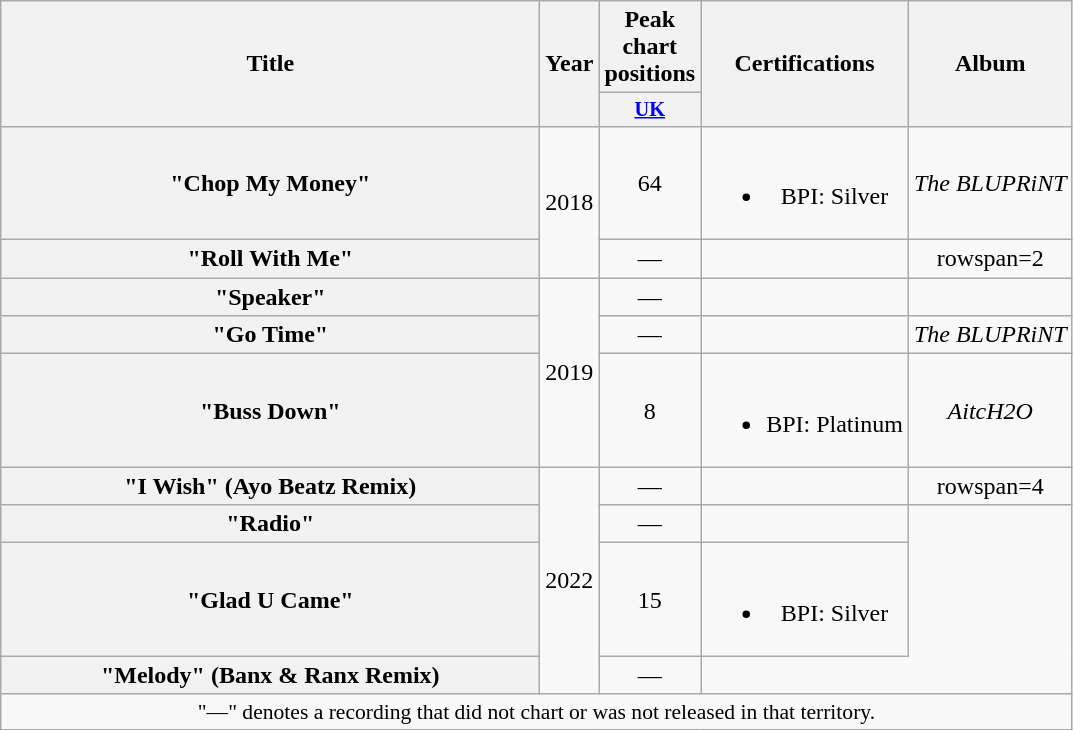<table class="wikitable plainrowheaders" style="text-align:center;">
<tr>
<th scope="col" rowspan="2" style="width:22em;">Title</th>
<th scope="col" rowspan="2">Year</th>
<th scope="col" colspan="1">Peak chart positions</th>
<th scope="col" rowspan="2">Certifications</th>
<th scope="col" rowspan="2">Album</th>
</tr>
<tr>
<th scope="col" style="width:3em;font-size:85%;"><a href='#'>UK</a><br></th>
</tr>
<tr>
<th scope="row">"Chop My Money"<br></th>
<td rowspan=2>2018</td>
<td>64</td>
<td><br><ul><li>BPI: Silver</li></ul></td>
<td><em>The BLUPRiNT</em></td>
</tr>
<tr>
<th scope="row">"Roll With Me"<br></th>
<td>—</td>
<td></td>
<td>rowspan=2 </td>
</tr>
<tr>
<th scope="row">"Speaker"<br></th>
<td rowspan=3>2019</td>
<td>—</td>
<td></td>
</tr>
<tr>
<th scope="row">"Go Time"<br></th>
<td>—</td>
<td></td>
<td><em>The BLUPRiNT</em></td>
</tr>
<tr>
<th scope="row">"Buss Down"<br></th>
<td>8</td>
<td><br><ul><li>BPI: Platinum</li></ul></td>
<td><em>AitcH2O</em></td>
</tr>
<tr>
<th scope="row">"I Wish" (Ayo Beatz Remix)<br></th>
<td rowspan=4>2022</td>
<td>—</td>
<td></td>
<td>rowspan=4  </td>
</tr>
<tr>
<th scope="row">"Radio"<br></th>
<td>—</td>
<td></td>
</tr>
<tr>
<th scope="row">"Glad U Came"<br></th>
<td>15</td>
<td><br><ul><li>BPI: Silver</li></ul></td>
</tr>
<tr>
<th scope="row">"Melody" (Banx & Ranx Remix)<br></th>
<td>—</td>
</tr>
<tr>
<td colspan="5" style="font-size:90%">"—" denotes a recording that did not chart or was not released in that territory.</td>
</tr>
</table>
